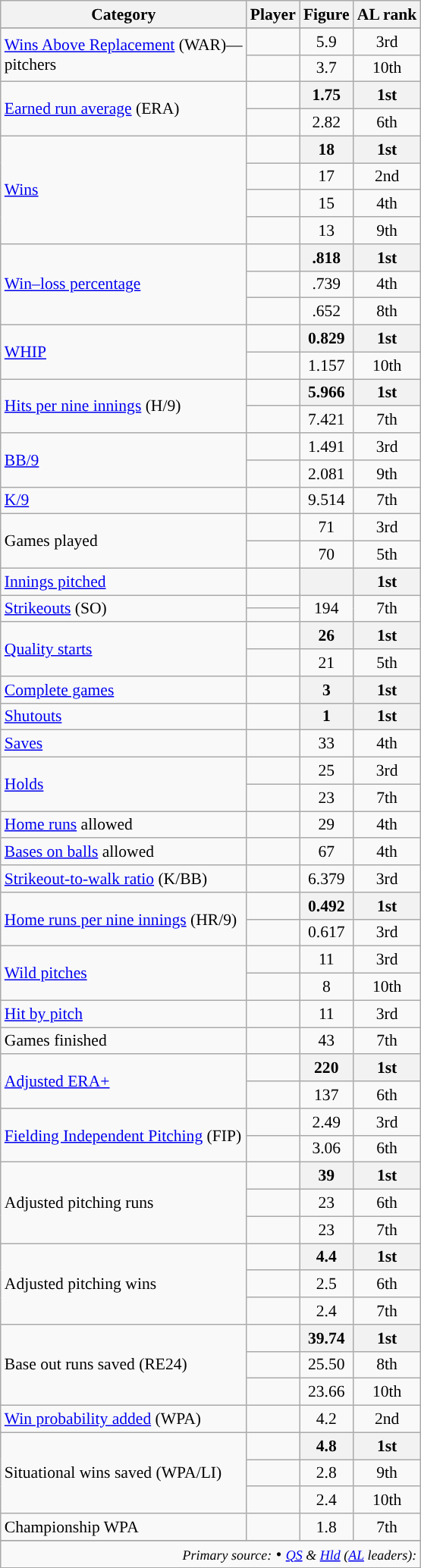<table class="wikitable sortable" border="1" style="font-size: 90%">
<tr>
<th>Category</th>
<th>Player</th>
<th>Figure</th>
<th>AL rank</th>
</tr>
<tr>
</tr>
<tr>
<td rowspan="2"><a href='#'>Wins Above Replacement</a> (WAR)—<br>pitchers</td>
<td></td>
<td align="center">5.9</td>
<td align="center">3rd</td>
</tr>
<tr>
<td></td>
<td align="center">3.7</td>
<td align="center">10th</td>
</tr>
<tr>
<td rowspan="2"><a href='#'>Earned run average</a> (ERA)</td>
<td></td>
<th align="center">1.75</th>
<th align="center">1st</th>
</tr>
<tr>
<td></td>
<td align="center">2.82</td>
<td align="center">6th</td>
</tr>
<tr>
<td rowspan="4"><a href='#'>Wins</a></td>
<td></td>
<th align="center">18</th>
<th align="center">1st</th>
</tr>
<tr>
<td></td>
<td align="center">17</td>
<td align="center">2nd</td>
</tr>
<tr>
<td></td>
<td align="center">15</td>
<td align="center">4th</td>
</tr>
<tr>
<td></td>
<td align="center">13</td>
<td align="center">9th</td>
</tr>
<tr>
<td rowspan="3"><a href='#'>Win–loss percentage</a></td>
<td></td>
<th align="center">.818</th>
<th align="center">1st</th>
</tr>
<tr>
<td></td>
<td align="center">.739</td>
<td align="center">4th</td>
</tr>
<tr>
<td></td>
<td align="center">.652</td>
<td align="center">8th</td>
</tr>
<tr>
<td rowspan="2"><a href='#'>WHIP</a></td>
<td></td>
<th align="center">0.829</th>
<th align="center">1st</th>
</tr>
<tr>
<td></td>
<td align="center">1.157</td>
<td align="center">10th</td>
</tr>
<tr>
<td rowspan="2"><a href='#'>Hits per nine innings</a> (H/9)</td>
<td></td>
<th align="center">5.966</th>
<th align="center">1st</th>
</tr>
<tr>
<td></td>
<td align="center">7.421</td>
<td align="center">7th</td>
</tr>
<tr>
<td rowspan="2"><a href='#'>BB/9</a></td>
<td></td>
<td align="center">1.491</td>
<td align="center">3rd</td>
</tr>
<tr>
<td></td>
<td align="center">2.081</td>
<td align="center">9th</td>
</tr>
<tr>
<td><a href='#'>K/9</a></td>
<td></td>
<td align="center">9.514</td>
<td align="center">7th</td>
</tr>
<tr>
<td rowspan="2">Games played</td>
<td></td>
<td align="center">71</td>
<td align="center">3rd</td>
</tr>
<tr>
<td></td>
<td align="center">70</td>
<td align="center">5th</td>
</tr>
<tr>
<td><a href='#'>Innings pitched</a></td>
<td></td>
<th align="center"></th>
<th align="center">1st</th>
</tr>
<tr>
<td rowspan="2"><a href='#'>Strikeouts</a> (SO)</td>
<td></td>
<td rowspan="2" align="center">194</td>
<td rowspan="2" align="center">7th</td>
</tr>
<tr>
<td></td>
</tr>
<tr>
<td rowspan="2"><a href='#'>Quality starts</a></td>
<td></td>
<th align="center">26</th>
<th align="center">1st</th>
</tr>
<tr>
<td></td>
<td align="center">21</td>
<td align="center">5th</td>
</tr>
<tr>
<td><a href='#'>Complete games</a></td>
<td></td>
<th align="center">3</th>
<th align="center">1st</th>
</tr>
<tr>
<td><a href='#'>Shutouts</a></td>
<td></td>
<th align="center">1</th>
<th align="center">1st</th>
</tr>
<tr>
<td><a href='#'>Saves</a></td>
<td></td>
<td align="center">33</td>
<td align="center">4th</td>
</tr>
<tr>
<td rowspan="2"><a href='#'>Holds</a></td>
<td></td>
<td align="center">25</td>
<td align="center">3rd</td>
</tr>
<tr>
<td></td>
<td align="center">23</td>
<td align="center">7th</td>
</tr>
<tr>
<td><a href='#'>Home runs</a> allowed</td>
<td></td>
<td align="center">29</td>
<td align="center">4th</td>
</tr>
<tr>
<td><a href='#'>Bases on balls</a> allowed</td>
<td></td>
<td align="center">67</td>
<td align="center">4th</td>
</tr>
<tr>
<td><a href='#'>Strikeout-to-walk ratio</a> (K/BB)</td>
<td></td>
<td align="center">6.379</td>
<td align="center">3rd</td>
</tr>
<tr>
<td rowspan="2"><a href='#'>Home runs per nine innings</a> (HR/9)</td>
<td></td>
<th align="center">0.492</th>
<th align="center">1st</th>
</tr>
<tr>
<td></td>
<td align="center">0.617</td>
<td align="center">3rd</td>
</tr>
<tr>
<td rowspan="2"><a href='#'>Wild pitches</a></td>
<td></td>
<td align="center">11</td>
<td align="center">3rd</td>
</tr>
<tr>
<td></td>
<td align="center">8</td>
<td align="center">10th</td>
</tr>
<tr>
<td><a href='#'>Hit by pitch</a></td>
<td></td>
<td align="center">11</td>
<td align="center">3rd</td>
</tr>
<tr>
<td>Games finished</td>
<td></td>
<td align="center">43</td>
<td align="center">7th</td>
</tr>
<tr>
<td rowspan="2"><a href='#'>Adjusted ERA+</a></td>
<td></td>
<th align="center">220</th>
<th align="center">1st</th>
</tr>
<tr>
<td></td>
<td align="center">137</td>
<td align="center">6th</td>
</tr>
<tr>
<td rowspan="2"><a href='#'>Fielding Independent Pitching</a> (FIP)</td>
<td></td>
<td align="center">2.49</td>
<td align="center">3rd</td>
</tr>
<tr>
<td></td>
<td align="center">3.06</td>
<td align="center">6th</td>
</tr>
<tr>
<td rowspan="3">Adjusted pitching runs</td>
<td></td>
<th align="center">39</th>
<th align="center">1st</th>
</tr>
<tr>
<td></td>
<td align="center">23</td>
<td align="center">6th</td>
</tr>
<tr>
<td></td>
<td align="center">23</td>
<td align="center">7th</td>
</tr>
<tr>
<td rowspan="3">Adjusted pitching wins</td>
<td></td>
<th align="center">4.4</th>
<th align="center">1st</th>
</tr>
<tr>
<td></td>
<td align="center">2.5</td>
<td align="center">6th</td>
</tr>
<tr>
<td></td>
<td align="center">2.4</td>
<td align="center">7th</td>
</tr>
<tr>
<td rowspan="3">Base out runs saved (RE24)</td>
<td></td>
<th align="center">39.74</th>
<th align="center">1st</th>
</tr>
<tr>
<td></td>
<td align="center">25.50</td>
<td align="center">8th</td>
</tr>
<tr>
<td></td>
<td align="center">23.66</td>
<td align="center">10th</td>
</tr>
<tr>
<td><a href='#'>Win probability added</a> (WPA)</td>
<td></td>
<td align="center">4.2</td>
<td align="center">2nd</td>
</tr>
<tr>
<td rowspan="3">Situational wins saved (WPA/LI)</td>
<td></td>
<th align="center">4.8</th>
<th align="center">1st</th>
</tr>
<tr>
<td></td>
<td align="center">2.8</td>
<td align="center">9th</td>
</tr>
<tr>
<td></td>
<td align="center">2.4</td>
<td align="center">10th</td>
</tr>
<tr>
<td>Championship WPA</td>
<td></td>
<td align="center">1.8</td>
<td align="center">7th</td>
</tr>
<tr>
</tr>
<tr class="sortbottom">
<td colspan="4;" align="right"><small><em>Primary source:</em></small> • <small><em><a href='#'>QS</a> & <a href='#'>Hld</a> (<a href='#'>AL</a> leaders):</em></small></td>
</tr>
<tr>
</tr>
</table>
